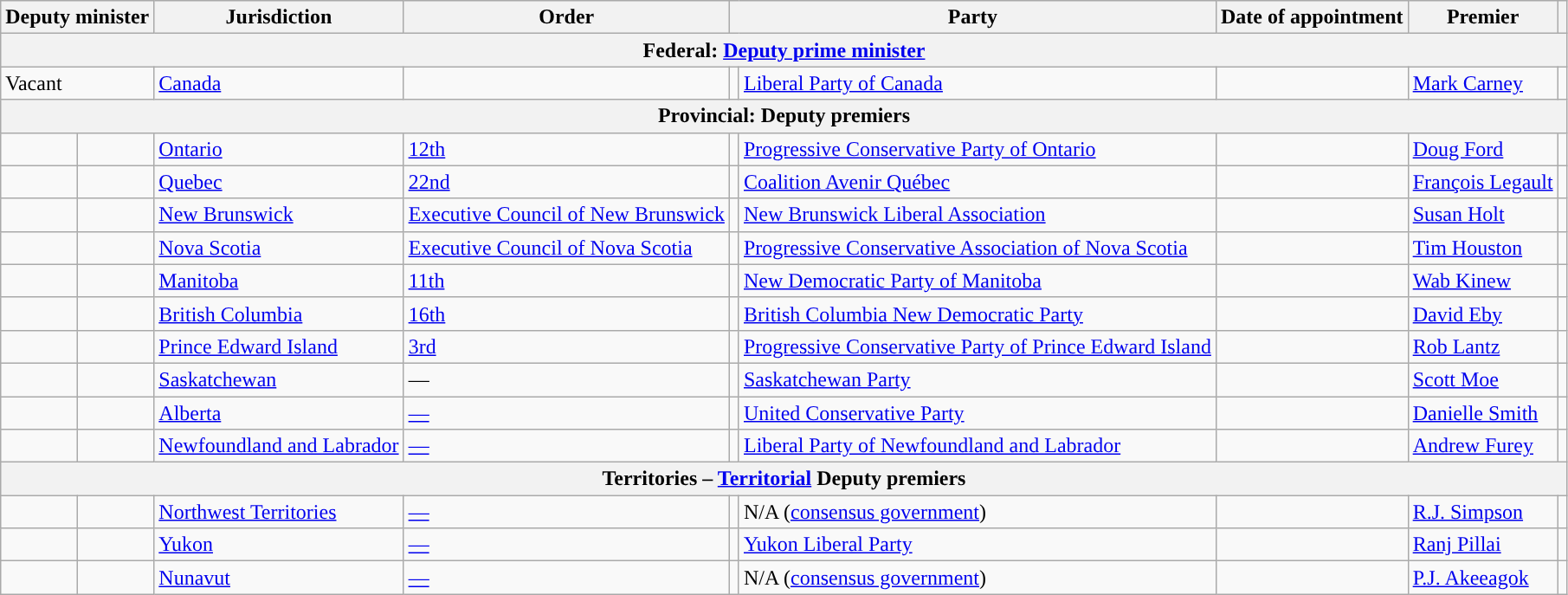<table class="wikitable sortable">
<tr>
<th colspan="2">Deputy minister</th>
<th>Jurisdiction</th>
<th>Order</th>
<th colspan=2>Party</th>
<th>Date of appointment</th>
<th>Premier</th>
<th class="unsortable"></th>
</tr>
<tr style="display:none;">
<td></td>
<td></td>
<td></td>
<td></td>
<td></td>
<td></td>
<td></td>
<td></td>
<td></td>
<td></td>
<td></td>
<td></td>
<td></td>
</tr>
<tr class="sortbottom">
<th colspan="9">Federal: <a href='#'>Deputy prime minister</a></th>
</tr>
<tr>
<td colspan="2">Vacant</td>
<td><a href='#'>Canada</a></td>
<td></td>
<td style="background:"></td>
<td><a href='#'>Liberal Party of Canada</a></td>
<td></td>
<td><a href='#'>Mark Carney</a></td>
<td align="center"></td>
</tr>
<tr class="sortbottom">
<th colspan="9">Provincial: Deputy premiers</th>
</tr>
<tr>
<td> </td>
<td></td>
<td><a href='#'>Ontario</a></td>
<td><a href='#'>12th</a></td>
<td style="background:"></td>
<td><a href='#'>Progressive Conservative Party of Ontario</a></td>
<td></td>
<td><a href='#'>Doug Ford</a></td>
<td align="center"></td>
</tr>
<tr>
<td> </td>
<td></td>
<td><a href='#'>Quebec</a></td>
<td><a href='#'>22nd</a></td>
<td style="background:"></td>
<td><a href='#'>Coalition Avenir Québec</a></td>
<td></td>
<td><a href='#'>François Legault</a></td>
<td align="center"></td>
</tr>
<tr>
<td></td>
<td></td>
<td><a href='#'>New Brunswick</a></td>
<td><a href='#'>Executive Council of New Brunswick</a></td>
<td style="background:"></td>
<td><a href='#'>New Brunswick Liberal Association</a></td>
<td></td>
<td><a href='#'>Susan Holt</a></td>
<td align="center"></td>
</tr>
<tr>
<td></td>
<td></td>
<td><a href='#'>Nova Scotia</a></td>
<td><a href='#'>Executive Council of Nova Scotia</a></td>
<td style="background:"></td>
<td><a href='#'>Progressive Conservative Association of Nova Scotia</a></td>
<td></td>
<td><a href='#'>Tim Houston</a></td>
<td align="center"></td>
</tr>
<tr>
<td></td>
<td></td>
<td><a href='#'>Manitoba</a></td>
<td><a href='#'>11th</a></td>
<td style="background:"></td>
<td><a href='#'>New Democratic Party of Manitoba</a></td>
<td></td>
<td><a href='#'>Wab Kinew</a></td>
<td align="center"></td>
</tr>
<tr>
<td> </td>
<td></td>
<td><a href='#'>British Columbia</a></td>
<td><a href='#'>16th</a></td>
<td style="background:"></td>
<td><a href='#'>British Columbia New Democratic Party</a></td>
<td></td>
<td><a href='#'>David Eby</a></td>
<td align="center"></td>
</tr>
<tr>
<td></td>
<td></td>
<td><a href='#'>Prince Edward Island</a></td>
<td><a href='#'>3rd</a></td>
<td style="background:"></td>
<td><a href='#'>Progressive Conservative Party of Prince Edward Island</a></td>
<td></td>
<td><a href='#'>Rob Lantz</a></td>
<td align="center"></td>
</tr>
<tr>
<td></td>
<td></td>
<td><a href='#'>Saskatchewan</a></td>
<td>—</td>
<td style="background:"></td>
<td><a href='#'>Saskatchewan Party</a></td>
<td></td>
<td><a href='#'>Scott Moe</a></td>
<td align="center"></td>
</tr>
<tr>
<td></td>
<td></td>
<td><a href='#'>Alberta</a></td>
<td><a href='#'>—</a></td>
<td style="background:"></td>
<td><a href='#'>United Conservative Party</a></td>
<td></td>
<td><a href='#'>Danielle Smith</a></td>
<td align="center"></td>
</tr>
<tr>
<td></td>
<td></td>
<td><a href='#'>Newfoundland and Labrador</a></td>
<td><a href='#'>—</a></td>
<td style="background:"></td>
<td><a href='#'>Liberal Party of Newfoundland and Labrador</a></td>
<td></td>
<td><a href='#'>Andrew Furey</a></td>
<td align="center"></td>
</tr>
<tr class="sortbottom">
<th colspan="9">Territories – <a href='#'>Territorial</a> Deputy premiers</th>
</tr>
<tr>
<td></td>
<td></td>
<td><a href='#'>Northwest Territories</a></td>
<td><a href='#'>—</a></td>
<td style="background:"></td>
<td>N/A (<a href='#'>consensus government</a>)</td>
<td></td>
<td><a href='#'>R.J. Simpson</a></td>
<td align="center"></td>
</tr>
<tr>
<td></td>
<td></td>
<td><a href='#'>Yukon</a></td>
<td><a href='#'>—</a></td>
<td style="background:"></td>
<td><a href='#'>Yukon Liberal Party</a></td>
<td></td>
<td><a href='#'>Ranj Pillai</a></td>
<td align="center"></td>
</tr>
<tr>
<td></td>
<td></td>
<td><a href='#'>Nunavut</a></td>
<td><a href='#'>—</a></td>
<td style="background:"></td>
<td>N/A (<a href='#'>consensus government</a>)</td>
<td></td>
<td><a href='#'>P.J. Akeeagok</a></td>
<td align="center"></td>
</tr>
</table>
